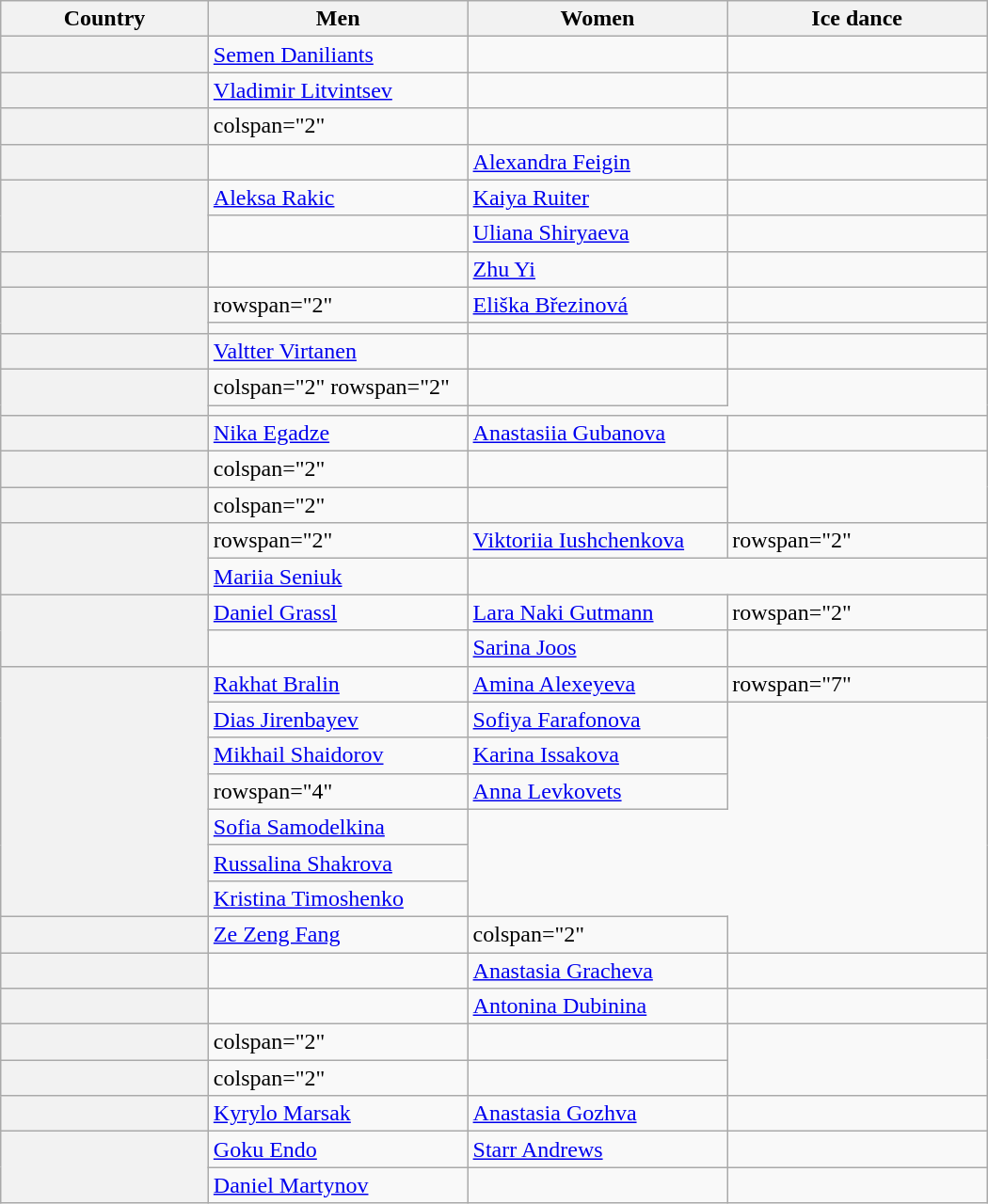<table class="wikitable unsortable" style="text-align:left">
<tr>
<th scope="col" style="width:20%">Country</th>
<th scope="col" style="width:25%">Men</th>
<th scope="col" style="width:25%">Women</th>
<th scope="col" style="width:25%">Ice dance</th>
</tr>
<tr>
<th scope="row" style="text-align:left"></th>
<td><a href='#'>Semen Daniliants</a></td>
<td></td>
<td></td>
</tr>
<tr>
<th scope="row" style="text-align:left"></th>
<td><a href='#'>Vladimir Litvintsev</a></td>
<td></td>
<td></td>
</tr>
<tr>
<th scope="row" style="text-align:left"></th>
<td>colspan="2" </td>
<td></td>
</tr>
<tr>
<th scope="row" style="text-align:left"></th>
<td></td>
<td><a href='#'>Alexandra Feigin</a></td>
<td></td>
</tr>
<tr>
<th rowspan="2" scope="row" style="text-align:left"></th>
<td><a href='#'>Aleksa Rakic</a></td>
<td><a href='#'>Kaiya Ruiter</a></td>
<td></td>
</tr>
<tr>
<td></td>
<td><a href='#'>Uliana Shiryaeva</a></td>
<td></td>
</tr>
<tr>
<th scope="row" style="text-align:left"></th>
<td></td>
<td><a href='#'>Zhu Yi</a></td>
<td></td>
</tr>
<tr>
<th rowspan="2" scope="row" style="text-align:left"></th>
<td>rowspan="2" </td>
<td><a href='#'>Eliška Březinová</a></td>
<td></td>
</tr>
<tr>
<td></td>
<td></td>
</tr>
<tr>
<th scope="row" style="text-align:left"></th>
<td><a href='#'>Valtter Virtanen</a></td>
<td></td>
<td></td>
</tr>
<tr>
<th scope="row" style="text-align:left" rowspan="2"></th>
<td>colspan="2" rowspan="2" </td>
<td></td>
</tr>
<tr>
<td></td>
</tr>
<tr>
<th scope="row" style="text-align:left"></th>
<td><a href='#'>Nika Egadze</a></td>
<td><a href='#'>Anastasiia Gubanova</a></td>
<td></td>
</tr>
<tr>
<th scope="row" style="text-align:left"></th>
<td>colspan="2" </td>
<td></td>
</tr>
<tr>
<th scope="row" style="text-align:left"></th>
<td>colspan="2" </td>
<td></td>
</tr>
<tr>
<th rowspan="2" scope="row" style="text-align:left"></th>
<td>rowspan="2" </td>
<td><a href='#'>Viktoriia Iushchenkova</a></td>
<td>rowspan="2" </td>
</tr>
<tr>
<td><a href='#'>Mariia Seniuk</a></td>
</tr>
<tr>
<th rowspan="2" scope="row" style="text-align:left"></th>
<td><a href='#'>Daniel Grassl</a></td>
<td><a href='#'>Lara Naki Gutmann</a></td>
<td>rowspan="2" </td>
</tr>
<tr>
<td></td>
<td><a href='#'>Sarina Joos</a></td>
</tr>
<tr>
<th rowspan="7" scope="row" style="text-align:left"></th>
<td><a href='#'>Rakhat Bralin</a></td>
<td><a href='#'>Amina Alexeyeva</a></td>
<td>rowspan="7" </td>
</tr>
<tr>
<td><a href='#'>Dias Jirenbayev</a></td>
<td><a href='#'>Sofiya Farafonova</a></td>
</tr>
<tr>
<td><a href='#'>Mikhail Shaidorov</a></td>
<td><a href='#'>Karina Issakova</a></td>
</tr>
<tr>
<td>rowspan="4" </td>
<td><a href='#'>Anna Levkovets</a></td>
</tr>
<tr>
<td><a href='#'>Sofia Samodelkina</a></td>
</tr>
<tr>
<td><a href='#'>Russalina Shakrova</a></td>
</tr>
<tr>
<td><a href='#'>Kristina Timoshenko</a></td>
</tr>
<tr>
<th scope="row" style="text-align:left"></th>
<td><a href='#'>Ze Zeng Fang</a></td>
<td>colspan="2" </td>
</tr>
<tr>
<th scope="row" style="text-align:left"></th>
<td></td>
<td><a href='#'>Anastasia Gracheva</a></td>
<td></td>
</tr>
<tr>
<th scope="row" style="text-align:left"></th>
<td></td>
<td><a href='#'>Antonina Dubinina</a></td>
<td></td>
</tr>
<tr>
<th scope="row" style="text-align:left"></th>
<td>colspan="2" </td>
<td></td>
</tr>
<tr>
<th scope="row" style="text-align:left"></th>
<td>colspan="2" </td>
<td></td>
</tr>
<tr>
<th scope="row" style="text-align:left"></th>
<td><a href='#'>Kyrylo Marsak</a></td>
<td><a href='#'>Anastasia Gozhva</a></td>
<td></td>
</tr>
<tr>
<th rowspan="2" scope="row" style="text-align:left"></th>
<td><a href='#'>Goku Endo</a></td>
<td><a href='#'>Starr Andrews</a></td>
<td></td>
</tr>
<tr>
<td><a href='#'>Daniel Martynov</a></td>
<td></td>
<td></td>
</tr>
</table>
